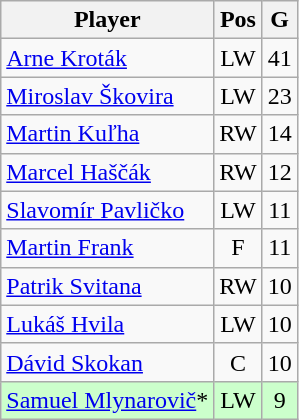<table class="wikitable" style="text-align:center;">
<tr>
<th>Player</th>
<th>Pos</th>
<th>G</th>
</tr>
<tr>
<td style="text-align:left;"><a href='#'>Arne Kroták</a></td>
<td>LW</td>
<td>41</td>
</tr>
<tr>
<td style="text-align:left;"><a href='#'>Miroslav Škovira</a></td>
<td>LW</td>
<td>23</td>
</tr>
<tr>
<td style="text-align:left;"><a href='#'>Martin Kuľha</a></td>
<td>RW</td>
<td>14</td>
</tr>
<tr>
<td style="text-align:left;"><a href='#'>Marcel Haščák</a></td>
<td>RW</td>
<td>12</td>
</tr>
<tr>
<td style="text-align:left;"><a href='#'>Slavomír Pavličko</a></td>
<td>LW</td>
<td>11</td>
</tr>
<tr>
<td style="text-align:left;"><a href='#'>Martin Frank</a></td>
<td>F</td>
<td>11</td>
</tr>
<tr>
<td style="text-align:left;"><a href='#'>Patrik Svitana</a></td>
<td>RW</td>
<td>10</td>
</tr>
<tr>
<td style="text-align:left;"><a href='#'>Lukáš Hvila</a></td>
<td>LW</td>
<td>10</td>
</tr>
<tr>
<td style="text-align:left;"><a href='#'>Dávid Skokan</a></td>
<td>C</td>
<td>10</td>
</tr>
<tr style="background:#cfc;">
<td style="text-align:left;"><a href='#'>Samuel Mlynarovič</a>*</td>
<td>LW</td>
<td>9</td>
</tr>
</table>
